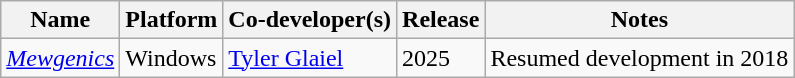<table class="wikitable sortable">
<tr>
<th>Name</th>
<th>Platform</th>
<th>Co-developer(s)</th>
<th>Release</th>
<th>Notes</th>
</tr>
<tr>
<td><em><a href='#'>Mewgenics</a></em></td>
<td>Windows</td>
<td><a href='#'>Tyler Glaiel</a></td>
<td>2025</td>
<td>Resumed development in 2018</td>
</tr>
</table>
